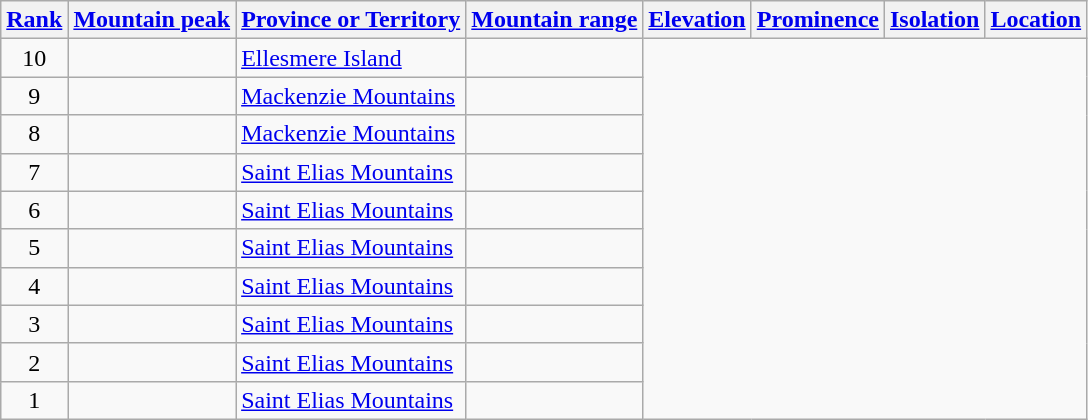<table class="wikitable sortable">
<tr>
<th><a href='#'>Rank</a></th>
<th><a href='#'>Mountain peak</a></th>
<th><a href='#'>Province or Territory</a></th>
<th><a href='#'>Mountain range</a></th>
<th><a href='#'>Elevation</a></th>
<th><a href='#'>Prominence</a></th>
<th><a href='#'>Isolation</a></th>
<th><a href='#'>Location</a></th>
</tr>
<tr>
<td align=center>10<br></td>
<td></td>
<td><a href='#'>Ellesmere Island</a><br></td>
<td></td>
</tr>
<tr>
<td align=center>9<br></td>
<td></td>
<td><a href='#'>Mackenzie Mountains</a><br></td>
<td></td>
</tr>
<tr>
<td align=center>8<br></td>
<td></td>
<td><a href='#'>Mackenzie Mountains</a><br></td>
<td></td>
</tr>
<tr>
<td align=center>7<br></td>
<td></td>
<td><a href='#'>Saint Elias Mountains</a><br></td>
<td></td>
</tr>
<tr>
<td align=center>6<br></td>
<td></td>
<td><a href='#'>Saint Elias Mountains</a><br></td>
<td></td>
</tr>
<tr>
<td align=center>5<br></td>
<td></td>
<td><a href='#'>Saint Elias Mountains</a><br></td>
<td></td>
</tr>
<tr>
<td align=center>4<br></td>
<td></td>
<td><a href='#'>Saint Elias Mountains</a><br></td>
<td></td>
</tr>
<tr>
<td align=center>3<br></td>
<td></td>
<td><a href='#'>Saint Elias Mountains</a><br></td>
<td></td>
</tr>
<tr>
<td align=center>2<br></td>
<td></td>
<td><a href='#'>Saint Elias Mountains</a><br></td>
<td></td>
</tr>
<tr>
<td align=center>1<br></td>
<td></td>
<td><a href='#'>Saint Elias Mountains</a><br></td>
<td></td>
</tr>
</table>
